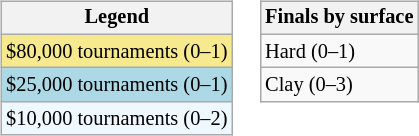<table>
<tr valign=top>
<td><br><table class="wikitable" style="font-size:85%;">
<tr>
<th>Legend</th>
</tr>
<tr style="background:#f7e98e;">
<td>$80,000 tournaments (0–1)</td>
</tr>
<tr style="background:lightblue;">
<td>$25,000 tournaments (0–1)</td>
</tr>
<tr style="background:#f0f8ff;">
<td>$10,000 tournaments (0–2)</td>
</tr>
</table>
</td>
<td><br><table class="wikitable" style="font-size:85%;">
<tr>
<th>Finals by surface</th>
</tr>
<tr>
<td>Hard (0–1)</td>
</tr>
<tr>
<td>Clay (0–3)</td>
</tr>
</table>
</td>
</tr>
</table>
